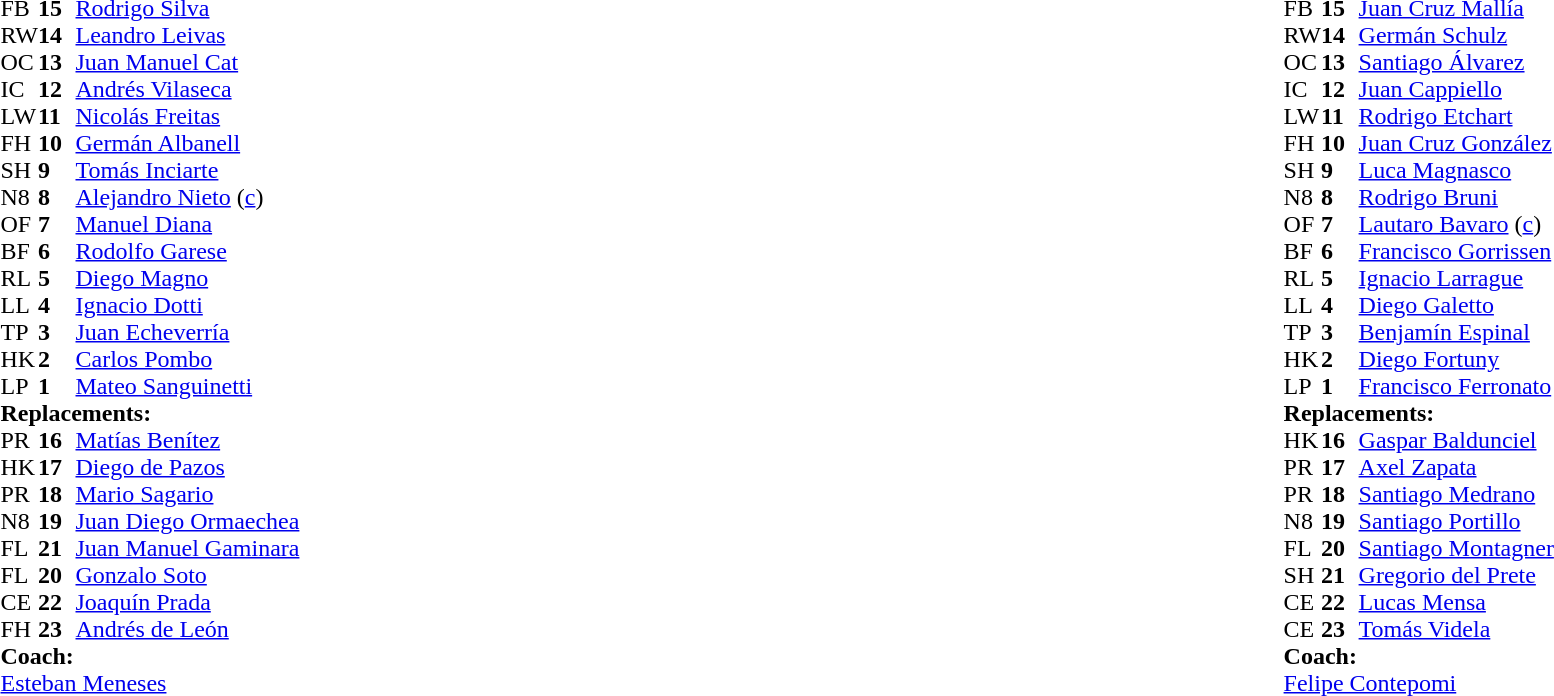<table style="width:100%">
<tr>
<td style="vertical-align:top; width:50%"><br><table cellspacing="0" cellpadding="0">
<tr>
<th width="25"></th>
<th width="25"></th>
</tr>
<tr>
<td>FB</td>
<td><strong>15</strong></td>
<td><a href='#'>Rodrigo Silva</a></td>
<td></td>
<td></td>
</tr>
<tr>
<td>RW</td>
<td><strong>14</strong></td>
<td><a href='#'>Leandro Leivas</a></td>
</tr>
<tr>
<td>OC</td>
<td><strong>13</strong></td>
<td><a href='#'>Juan Manuel Cat</a></td>
<td></td>
<td></td>
</tr>
<tr>
<td>IC</td>
<td><strong>12</strong></td>
<td><a href='#'>Andrés Vilaseca</a></td>
<td></td>
</tr>
<tr>
<td>LW</td>
<td><strong>11</strong></td>
<td><a href='#'>Nicolás Freitas</a></td>
<td></td>
<td></td>
</tr>
<tr>
<td>FH</td>
<td><strong>10</strong></td>
<td><a href='#'>Germán Albanell</a></td>
</tr>
<tr>
<td>SH</td>
<td><strong>9</strong></td>
<td><a href='#'>Tomás Inciarte</a></td>
</tr>
<tr>
<td>N8</td>
<td><strong>8</strong></td>
<td><a href='#'>Alejandro Nieto</a> (<a href='#'>c</a>)</td>
<td></td>
<td colspan=2></td>
</tr>
<tr>
<td>OF</td>
<td><strong>7</strong></td>
<td><a href='#'>Manuel Diana</a></td>
<td></td>
<td></td>
<td></td>
<td></td>
<td></td>
</tr>
<tr>
<td>BF</td>
<td><strong>6</strong></td>
<td><a href='#'>Rodolfo Garese</a></td>
<td></td>
<td></td>
</tr>
<tr>
<td>RL</td>
<td><strong>5</strong></td>
<td><a href='#'>Diego Magno</a></td>
</tr>
<tr>
<td>LL</td>
<td><strong>4</strong></td>
<td><a href='#'>Ignacio Dotti</a></td>
</tr>
<tr>
<td>TP</td>
<td><strong>3</strong></td>
<td><a href='#'>Juan Echeverría</a></td>
<td></td>
<td></td>
<td></td>
</tr>
<tr>
<td>HK</td>
<td><strong>2</strong></td>
<td><a href='#'>Carlos Pombo</a></td>
<td></td>
<td></td>
<td></td>
</tr>
<tr>
<td>LP</td>
<td><strong>1</strong></td>
<td><a href='#'>Mateo Sanguinetti</a></td>
<td></td>
<td></td>
<td></td>
<td></td>
<td></td>
<td></td>
</tr>
<tr>
<td colspan=3><strong>Replacements:</strong></td>
</tr>
<tr>
<td>PR</td>
<td><strong>16</strong></td>
<td><a href='#'>Matías Benítez</a></td>
<td></td>
<td></td>
<td></td>
<td></td>
<td></td>
<td></td>
</tr>
<tr>
<td>HK</td>
<td><strong>17</strong></td>
<td><a href='#'>Diego de Pazos</a></td>
</tr>
<tr>
<td>PR</td>
<td><strong>18</strong></td>
<td><a href='#'>Mario Sagario</a></td>
<td></td>
<td></td>
</tr>
<tr>
<td>N8</td>
<td><strong>19</strong></td>
<td><a href='#'>Juan Diego Ormaechea</a></td>
<td></td>
<td></td>
<td></td>
<td></td>
</tr>
<tr>
<td>FL</td>
<td><strong>21</strong></td>
<td><a href='#'>Juan Manuel Gaminara</a></td>
<td></td>
<td></td>
<td></td>
<td></td>
</tr>
<tr>
<td>FL</td>
<td><strong>20</strong></td>
<td><a href='#'>Gonzalo Soto</a></td>
<td></td>
<td></td>
</tr>
<tr>
<td>CE</td>
<td><strong>22</strong></td>
<td><a href='#'>Joaquín Prada</a></td>
<td></td>
<td></td>
</tr>
<tr>
<td>FH</td>
<td><strong>23</strong></td>
<td><a href='#'>Andrés de León</a></td>
<td></td>
<td></td>
</tr>
<tr>
<td colspan=3><strong>Coach:</strong></td>
</tr>
<tr>
<td colspan="4"> <a href='#'>Esteban Meneses</a></td>
</tr>
</table>
</td>
<td style="vertical-align:top"></td>
<td style="vertical-align:top; width:50%"><br><table cellspacing="0" cellpadding="0" style="margin:auto">
<tr>
<th width="25"></th>
<th width="25"></th>
</tr>
<tr>
<td>FB</td>
<td><strong>15</strong></td>
<td><a href='#'>Juan Cruz Mallía</a></td>
</tr>
<tr>
<td>RW</td>
<td><strong>14</strong></td>
<td><a href='#'>Germán Schulz</a></td>
</tr>
<tr>
<td>OC</td>
<td><strong>13</strong></td>
<td><a href='#'>Santiago Álvarez</a></td>
<td></td>
<td></td>
</tr>
<tr>
<td>IC</td>
<td><strong>12</strong></td>
<td><a href='#'>Juan Cappiello</a></td>
</tr>
<tr>
<td>LW</td>
<td><strong>11</strong></td>
<td><a href='#'>Rodrigo Etchart</a></td>
</tr>
<tr>
<td>FH</td>
<td><strong>10</strong></td>
<td><a href='#'>Juan Cruz González</a></td>
<td></td>
<td></td>
</tr>
<tr>
<td>SH</td>
<td><strong>9</strong></td>
<td><a href='#'>Luca Magnasco</a></td>
<td></td>
<td></td>
</tr>
<tr>
<td>N8</td>
<td><strong>8</strong></td>
<td><a href='#'>Rodrigo Bruni</a></td>
<td></td>
<td></td>
</tr>
<tr>
<td>OF</td>
<td><strong>7</strong></td>
<td><a href='#'>Lautaro Bavaro</a> (<a href='#'>c</a>)</td>
</tr>
<tr>
<td>BF</td>
<td><strong>6</strong></td>
<td><a href='#'>Francisco Gorrissen</a></td>
</tr>
<tr>
<td>RL</td>
<td><strong>5</strong></td>
<td><a href='#'>Ignacio Larrague</a></td>
</tr>
<tr>
<td>LL</td>
<td><strong>4</strong></td>
<td><a href='#'>Diego Galetto</a></td>
<td></td>
<td></td>
</tr>
<tr>
<td>TP</td>
<td><strong>3</strong></td>
<td><a href='#'>Benjamín Espinal</a></td>
<td></td>
<td></td>
</tr>
<tr>
<td>HK</td>
<td><strong>2</strong></td>
<td><a href='#'>Diego Fortuny</a></td>
<td></td>
<td></td>
</tr>
<tr>
<td>LP</td>
<td><strong>1</strong></td>
<td><a href='#'>Francisco Ferronato</a></td>
<td></td>
<td></td>
</tr>
<tr>
<td colspan=3><strong>Replacements:</strong></td>
</tr>
<tr>
<td>HK</td>
<td><strong>16</strong></td>
<td><a href='#'>Gaspar Baldunciel</a></td>
<td></td>
<td></td>
</tr>
<tr>
<td>PR</td>
<td><strong>17</strong></td>
<td><a href='#'>Axel Zapata</a></td>
<td></td>
<td></td>
</tr>
<tr>
<td>PR</td>
<td><strong>18</strong></td>
<td><a href='#'>Santiago Medrano</a></td>
<td></td>
<td></td>
</tr>
<tr>
<td>N8</td>
<td><strong>19</strong></td>
<td><a href='#'>Santiago Portillo</a></td>
<td></td>
<td></td>
</tr>
<tr>
<td>FL</td>
<td><strong>20</strong></td>
<td><a href='#'>Santiago Montagner</a></td>
<td></td>
<td></td>
</tr>
<tr>
<td>SH</td>
<td><strong>21</strong></td>
<td><a href='#'>Gregorio del Prete</a></td>
<td></td>
<td></td>
</tr>
<tr>
<td>CE</td>
<td><strong>22</strong></td>
<td><a href='#'>Lucas Mensa</a></td>
<td></td>
<td></td>
</tr>
<tr>
<td>CE</td>
<td><strong>23</strong></td>
<td><a href='#'>Tomás Videla</a></td>
<td></td>
<td></td>
</tr>
<tr>
<td colspan=3><strong>Coach:</strong></td>
</tr>
<tr>
<td colspan="4"> <a href='#'>Felipe Contepomi</a></td>
</tr>
</table>
</td>
</tr>
</table>
